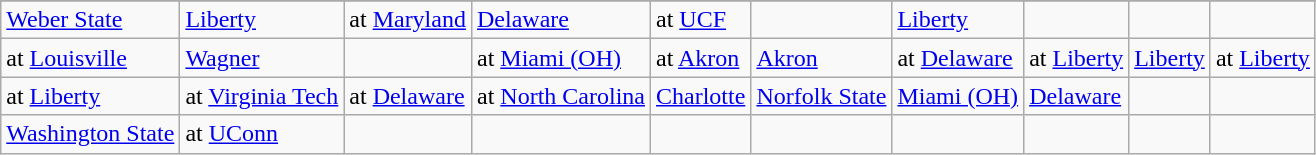<table class="wikitable">
<tr>
</tr>
<tr>
<td><a href='#'>Weber State</a></td>
<td><a href='#'>Liberty</a></td>
<td>at <a href='#'>Maryland</a></td>
<td><a href='#'>Delaware</a></td>
<td>at <a href='#'>UCF</a></td>
<td></td>
<td><a href='#'>Liberty</a></td>
<td></td>
<td></td>
<td></td>
</tr>
<tr>
<td>at <a href='#'>Louisville</a></td>
<td><a href='#'>Wagner</a></td>
<td></td>
<td>at <a href='#'>Miami (OH)</a></td>
<td>at <a href='#'>Akron</a></td>
<td><a href='#'>Akron</a></td>
<td>at <a href='#'>Delaware</a></td>
<td>at <a href='#'>Liberty</a></td>
<td><a href='#'>Liberty</a></td>
<td>at <a href='#'>Liberty</a></td>
</tr>
<tr>
<td>at <a href='#'>Liberty</a></td>
<td>at <a href='#'>Virginia Tech</a></td>
<td>at <a href='#'>Delaware</a></td>
<td>at <a href='#'>North Carolina</a></td>
<td><a href='#'>Charlotte</a></td>
<td><a href='#'>Norfolk State</a></td>
<td><a href='#'>Miami (OH)</a></td>
<td><a href='#'>Delaware</a></td>
<td></td>
<td></td>
</tr>
<tr>
<td><a href='#'>Washington State</a></td>
<td>at <a href='#'>UConn</a></td>
<td></td>
<td></td>
<td></td>
<td></td>
<td></td>
<td></td>
<td></td>
<td></td>
</tr>
</table>
